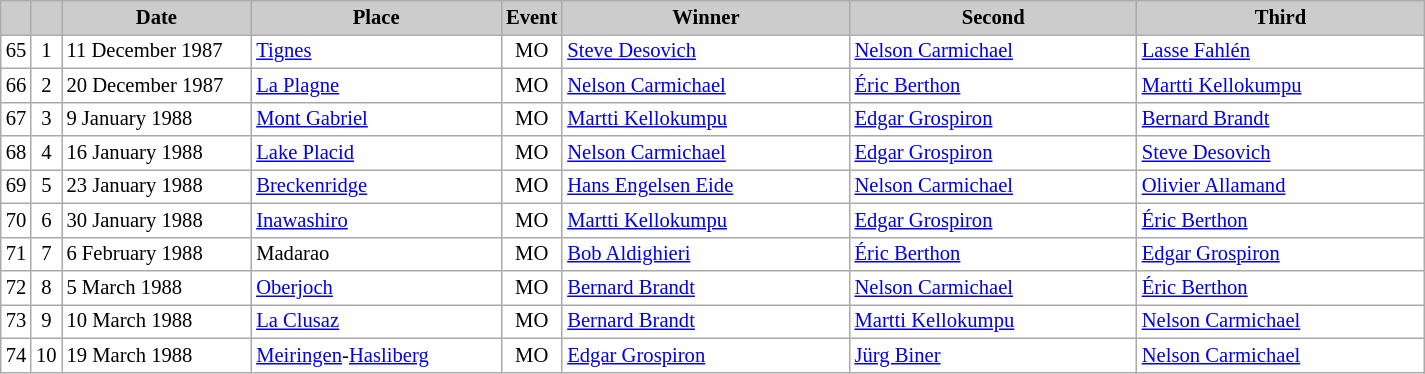<table class="wikitable plainrowheaders" style="background:#fff; font-size:86%; line-height:16px; border:grey solid 1px; border-collapse:collapse;">
<tr style="background:#ccc; text-align:center;">
<th scope="col" style="background:#ccc; width=20 px;"></th>
<th scope="col" style="background:#ccc; width=30 px;"></th>
<th scope="col" style="background:#ccc; width:120px;">Date</th>
<th scope="col" style="background:#ccc; width:160px;">Place</th>
<th scope="col" style="background:#ccc; width:15px;">Event</th>
<th scope="col" style="background:#ccc; width:185px;">Winner</th>
<th scope="col" style="background:#ccc; width:185px;">Second</th>
<th scope="col" style="background:#ccc; width:185px;">Third</th>
</tr>
<tr>
<td align=center>65</td>
<td align=center>1</td>
<td>11 December 1987</td>
<td> <a href='#'>Tignes</a></td>
<td align=center>MO</td>
<td> <a href='#'>Steve Desovich</a></td>
<td> <a href='#'>Nelson Carmichael</a></td>
<td> <a href='#'>Lasse Fahlén</a></td>
</tr>
<tr>
<td align=center>66</td>
<td align=center>2</td>
<td>20 December 1987</td>
<td> <a href='#'>La Plagne</a></td>
<td align=center>MO</td>
<td> <a href='#'>Nelson Carmichael</a></td>
<td> <a href='#'>Éric Berthon</a></td>
<td> <a href='#'>Martti Kellokumpu</a></td>
</tr>
<tr>
<td align=center>67</td>
<td align=center>3</td>
<td>9 January 1988</td>
<td> <a href='#'>Mont Gabriel</a></td>
<td align=center>MO</td>
<td> <a href='#'>Martti Kellokumpu</a></td>
<td> <a href='#'>Edgar Grospiron</a></td>
<td> <a href='#'>Bernard Brandt</a></td>
</tr>
<tr>
<td align=center>68</td>
<td align=center>4</td>
<td>16 January 1988</td>
<td> <a href='#'>Lake Placid</a></td>
<td align=center>MO</td>
<td> <a href='#'>Nelson Carmichael</a></td>
<td> <a href='#'>Edgar Grospiron</a></td>
<td> <a href='#'>Steve Desovich</a></td>
</tr>
<tr>
<td align=center>69</td>
<td align=center>5</td>
<td>23 January 1988</td>
<td> <a href='#'>Breckenridge</a></td>
<td align=center>MO</td>
<td> <a href='#'>Hans Engelsen Eide</a></td>
<td> <a href='#'>Nelson Carmichael</a></td>
<td> <a href='#'>Olivier Allamand</a></td>
</tr>
<tr>
<td align=center>70</td>
<td align=center>6</td>
<td>30 January 1988</td>
<td> <a href='#'>Inawashiro</a></td>
<td align=center>MO</td>
<td> <a href='#'>Martti Kellokumpu</a></td>
<td> <a href='#'>Edgar Grospiron</a></td>
<td> <a href='#'>Éric Berthon</a></td>
</tr>
<tr>
<td align=center>71</td>
<td align=center>7</td>
<td>6 February 1988</td>
<td> Madarao</td>
<td align=center>MO</td>
<td> <a href='#'>Bob Aldighieri</a></td>
<td> <a href='#'>Éric Berthon</a></td>
<td> <a href='#'>Edgar Grospiron</a></td>
</tr>
<tr>
<td align=center>72</td>
<td align=center>8</td>
<td>5 March 1988</td>
<td> <a href='#'>Oberjoch</a></td>
<td align=center>MO</td>
<td> <a href='#'>Bernard Brandt</a></td>
<td> <a href='#'>Nelson Carmichael</a></td>
<td> <a href='#'>Éric Berthon</a></td>
</tr>
<tr>
<td align=center>73</td>
<td align=center>9</td>
<td>10 March 1988</td>
<td> <a href='#'>La Clusaz</a></td>
<td align=center>MO</td>
<td> <a href='#'>Bernard Brandt</a></td>
<td> <a href='#'>Martti Kellokumpu</a></td>
<td> <a href='#'>Nelson Carmichael</a></td>
</tr>
<tr>
<td align=center>74</td>
<td align=center>10</td>
<td>19 March 1988</td>
<td> <a href='#'>Meiringen</a>-<a href='#'>Hasliberg</a></td>
<td align=center>MO</td>
<td> <a href='#'>Edgar Grospiron</a></td>
<td> <a href='#'>Jürg Biner</a></td>
<td> <a href='#'>Nelson Carmichael</a></td>
</tr>
</table>
